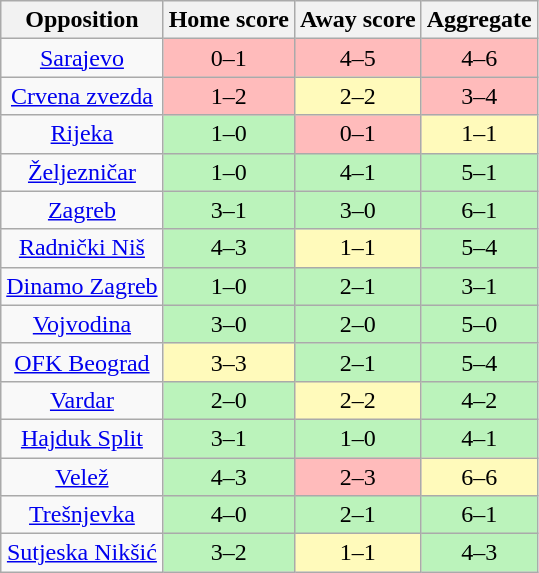<table class="wikitable" style="text-align: center;">
<tr>
<th>Opposition</th>
<th>Home score</th>
<th>Away score</th>
<th>Aggregate</th>
</tr>
<tr>
<td><a href='#'>Sarajevo</a></td>
<td style="background:#fbb;">0–1</td>
<td style="background:#fbb;">4–5</td>
<td style="background:#fbb;">4–6</td>
</tr>
<tr>
<td><a href='#'>Crvena zvezda</a></td>
<td style="background:#fbb;">1–2</td>
<td style="background:#fffabb;">2–2</td>
<td style="background:#fbb;">3–4</td>
</tr>
<tr>
<td><a href='#'>Rijeka</a></td>
<td style="background:#bbf3bb;">1–0</td>
<td style="background:#fbb;">0–1</td>
<td style="background:#fffabb;">1–1</td>
</tr>
<tr>
<td><a href='#'>Željezničar</a></td>
<td style="background:#bbf3bb;">1–0</td>
<td style="background:#bbf3bb;">4–1</td>
<td style="background:#bbf3bb;">5–1</td>
</tr>
<tr>
<td><a href='#'>Zagreb</a></td>
<td style="background:#bbf3bb;">3–1</td>
<td style="background:#bbf3bb;">3–0</td>
<td style="background:#bbf3bb;">6–1</td>
</tr>
<tr>
<td><a href='#'>Radnički Niš</a></td>
<td style="background:#bbf3bb;">4–3</td>
<td style="background:#fffabb;">1–1</td>
<td style="background:#bbf3bb;">5–4</td>
</tr>
<tr>
<td><a href='#'>Dinamo Zagreb</a></td>
<td style="background:#bbf3bb;">1–0</td>
<td style="background:#bbf3bb;">2–1</td>
<td style="background:#bbf3bb;">3–1</td>
</tr>
<tr>
<td><a href='#'>Vojvodina</a></td>
<td style="background:#bbf3bb;">3–0</td>
<td style="background:#bbf3bb;">2–0</td>
<td style="background:#bbf3bb;">5–0</td>
</tr>
<tr>
<td><a href='#'>OFK Beograd</a></td>
<td style="background:#fffabb;">3–3</td>
<td style="background:#bbf3bb;">2–1</td>
<td style="background:#bbf3bb;">5–4</td>
</tr>
<tr>
<td><a href='#'>Vardar</a></td>
<td style="background:#bbf3bb;">2–0</td>
<td style="background:#fffabb;">2–2</td>
<td style="background:#bbf3bb;">4–2</td>
</tr>
<tr>
<td><a href='#'>Hajduk Split</a></td>
<td style="background:#bbf3bb;">3–1</td>
<td style="background:#bbf3bb;">1–0</td>
<td style="background:#bbf3bb;">4–1</td>
</tr>
<tr>
<td><a href='#'>Velež</a></td>
<td style="background:#bbf3bb;">4–3</td>
<td style="background:#fbb;">2–3</td>
<td style="background:#fffabb;">6–6</td>
</tr>
<tr>
<td><a href='#'>Trešnjevka</a></td>
<td style="background:#bbf3bb;">4–0</td>
<td style="background:#bbf3bb;">2–1</td>
<td style="background:#bbf3bb;">6–1</td>
</tr>
<tr>
<td><a href='#'>Sutjeska Nikšić</a></td>
<td style="background:#bbf3bb;">3–2</td>
<td style="background:#fffabb;">1–1</td>
<td style="background:#bbf3bb;">4–3</td>
</tr>
</table>
